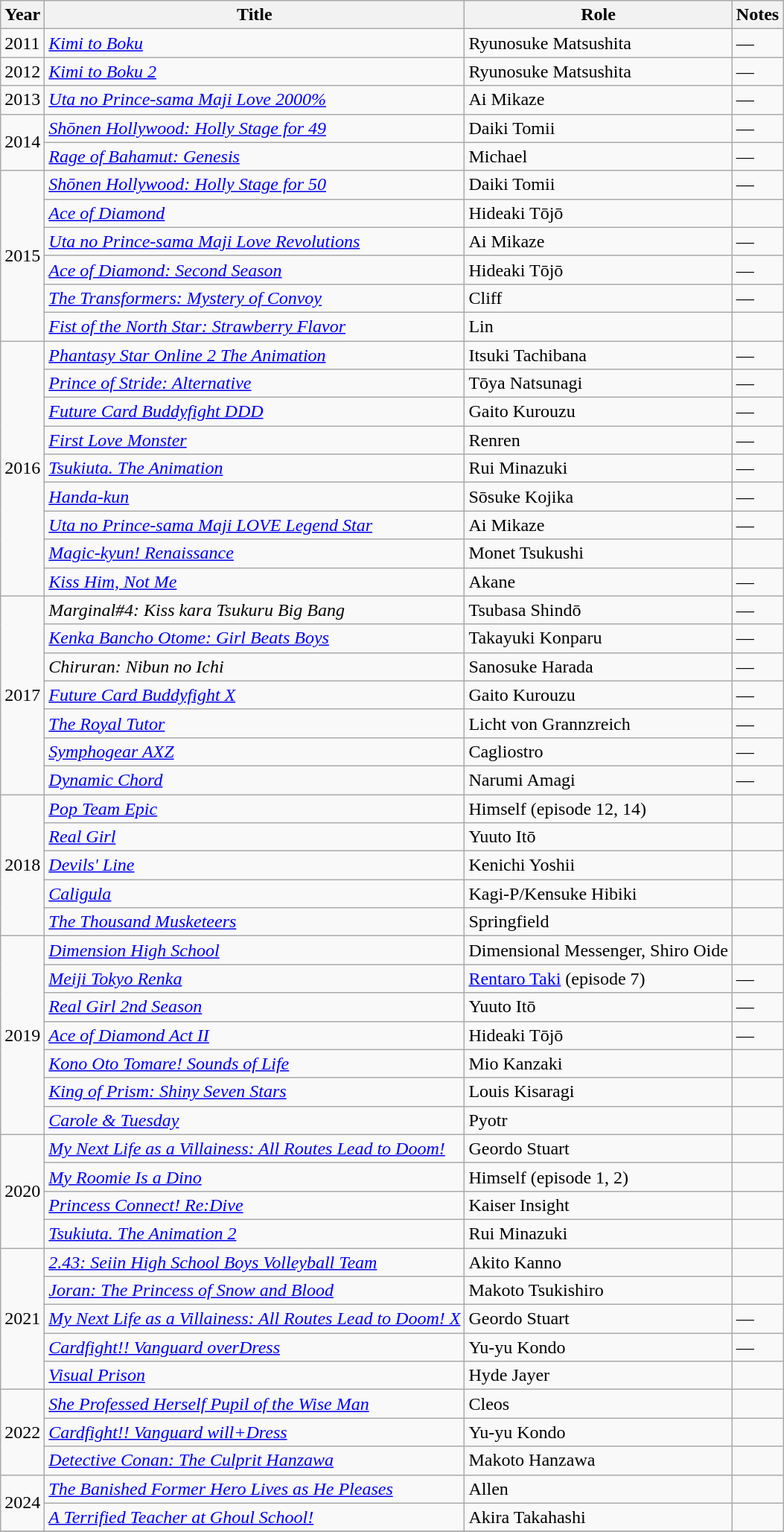<table class="wikitable sortable">
<tr>
<th>Year</th>
<th>Title</th>
<th>Role</th>
<th class="unsortable">Notes</th>
</tr>
<tr>
<td>2011</td>
<td><em><a href='#'>Kimi to Boku</a></em></td>
<td>Ryunosuke Matsushita</td>
<td>—</td>
</tr>
<tr>
<td>2012</td>
<td><em><a href='#'>Kimi to Boku 2</a></em></td>
<td>Ryunosuke Matsushita</td>
<td>—</td>
</tr>
<tr>
<td>2013</td>
<td><em><a href='#'>Uta no Prince-sama Maji Love 2000%</a></em></td>
<td>Ai Mikaze</td>
<td>—</td>
</tr>
<tr>
<td rowspan="2">2014</td>
<td><em><a href='#'>Shōnen Hollywood: Holly Stage for 49</a></em></td>
<td>Daiki Tomii</td>
<td>—</td>
</tr>
<tr>
<td><em><a href='#'>Rage of Bahamut: Genesis</a></em></td>
<td>Michael</td>
<td>—</td>
</tr>
<tr>
<td rowspan="6">2015</td>
<td><em><a href='#'>Shōnen Hollywood: Holly Stage for 50</a></em></td>
<td>Daiki Tomii</td>
<td>—</td>
</tr>
<tr>
<td><em><a href='#'>Ace of Diamond</a></em></td>
<td>Hideaki Tōjō</td>
<td></td>
</tr>
<tr>
<td><em><a href='#'>Uta no Prince-sama Maji Love Revolutions</a></em></td>
<td>Ai Mikaze</td>
<td>—</td>
</tr>
<tr>
<td><em><a href='#'>Ace of Diamond: Second Season</a></em></td>
<td>Hideaki Tōjō</td>
<td>—</td>
</tr>
<tr>
<td><em><a href='#'>The Transformers: Mystery of Convoy</a></em></td>
<td>Cliff</td>
<td>—</td>
</tr>
<tr>
<td><em><a href='#'>Fist of the North Star: Strawberry Flavor</a></em></td>
<td>Lin</td>
<td></td>
</tr>
<tr>
<td rowspan="9">2016</td>
<td><em><a href='#'>Phantasy Star Online 2 The Animation</a></em></td>
<td>Itsuki Tachibana</td>
<td>—</td>
</tr>
<tr>
<td><em><a href='#'>Prince of Stride: Alternative</a></em></td>
<td>Tōya Natsunagi</td>
<td>—</td>
</tr>
<tr>
<td><em><a href='#'>Future Card Buddyfight DDD</a></em></td>
<td>Gaito Kurouzu</td>
<td>—</td>
</tr>
<tr>
<td><em><a href='#'>First Love Monster</a></em></td>
<td>Renren</td>
<td>—</td>
</tr>
<tr>
<td><em><a href='#'>Tsukiuta. The Animation</a></em></td>
<td>Rui Minazuki</td>
<td>—</td>
</tr>
<tr>
<td><em><a href='#'>Handa-kun</a></em></td>
<td>Sōsuke Kojika</td>
<td>—</td>
</tr>
<tr>
<td><em><a href='#'>Uta no Prince-sama Maji LOVE Legend Star</a></em></td>
<td>Ai Mikaze</td>
<td>—</td>
</tr>
<tr>
<td><em><a href='#'>Magic-kyun! Renaissance</a></em></td>
<td>Monet Tsukushi</td>
<td></td>
</tr>
<tr>
<td><em><a href='#'>Kiss Him, Not Me</a></em></td>
<td>Akane</td>
<td>—</td>
</tr>
<tr>
<td rowspan="7">2017</td>
<td><em>Marginal#4: Kiss kara Tsukuru Big Bang</em></td>
<td>Tsubasa Shindō</td>
<td>—</td>
</tr>
<tr>
<td><em><a href='#'>Kenka Bancho Otome: Girl Beats Boys</a></em></td>
<td>Takayuki Konparu</td>
<td>—</td>
</tr>
<tr>
<td><em>Chiruran: Nibun no Ichi</em></td>
<td>Sanosuke Harada</td>
<td>—</td>
</tr>
<tr>
<td><em><a href='#'>Future Card Buddyfight X</a></em></td>
<td>Gaito Kurouzu</td>
<td>—</td>
</tr>
<tr>
<td><em><a href='#'>The Royal Tutor</a></em></td>
<td>Licht von Grannzreich</td>
<td>—</td>
</tr>
<tr>
<td><em><a href='#'>Symphogear AXZ</a></em></td>
<td>Cagliostro</td>
<td>—</td>
</tr>
<tr>
<td><em><a href='#'>Dynamic Chord</a></em></td>
<td>Narumi Amagi</td>
<td>—</td>
</tr>
<tr>
<td rowspan="5">2018</td>
<td><em><a href='#'>Pop Team Epic</a></em></td>
<td>Himself (episode 12, 14)</td>
<td></td>
</tr>
<tr>
<td><em><a href='#'>Real Girl</a></em></td>
<td>Yuuto Itō</td>
<td></td>
</tr>
<tr>
<td><em><a href='#'>Devils' Line</a></em></td>
<td>Kenichi Yoshii</td>
<td></td>
</tr>
<tr>
<td><em><a href='#'>Caligula</a></em></td>
<td>Kagi-P/Kensuke Hibiki</td>
<td></td>
</tr>
<tr>
<td><em><a href='#'>The Thousand Musketeers</a></em></td>
<td>Springfield</td>
<td></td>
</tr>
<tr>
<td rowspan="7">2019</td>
<td><em><a href='#'>Dimension High School</a></em></td>
<td>Dimensional Messenger, Shiro Oide</td>
<td></td>
</tr>
<tr>
<td><em><a href='#'>Meiji Tokyo Renka</a></em></td>
<td><a href='#'>Rentaro Taki</a> (episode 7)</td>
<td>—</td>
</tr>
<tr>
<td><em><a href='#'>Real Girl 2nd Season</a></em></td>
<td>Yuuto Itō</td>
<td>—</td>
</tr>
<tr>
<td><em><a href='#'>Ace of Diamond Act II</a></em></td>
<td>Hideaki Tōjō</td>
<td>—</td>
</tr>
<tr>
<td><em><a href='#'>Kono Oto Tomare! Sounds of Life</a></em></td>
<td>Mio Kanzaki</td>
<td></td>
</tr>
<tr>
<td><em><a href='#'>King of Prism: Shiny Seven Stars</a></em></td>
<td>Louis Kisaragi</td>
<td></td>
</tr>
<tr>
<td><em><a href='#'>Carole & Tuesday</a></em></td>
<td>Pyotr</td>
<td></td>
</tr>
<tr>
<td rowspan="4">2020</td>
<td><em><a href='#'>My Next Life as a Villainess: All Routes Lead to Doom!</a></em></td>
<td>Geordo Stuart</td>
<td></td>
</tr>
<tr>
<td><em><a href='#'>My Roomie Is a Dino</a></em></td>
<td>Himself (episode 1, 2)</td>
<td></td>
</tr>
<tr>
<td><em><a href='#'>Princess Connect! Re:Dive</a></em></td>
<td>Kaiser Insight</td>
<td></td>
</tr>
<tr>
<td><em><a href='#'>Tsukiuta. The Animation 2</a></em></td>
<td>Rui Minazuki</td>
<td></td>
</tr>
<tr>
<td rowspan="5">2021</td>
<td><em><a href='#'>2.43: Seiin High School Boys Volleyball Team</a></em></td>
<td>Akito Kanno</td>
<td></td>
</tr>
<tr>
<td><em><a href='#'>Joran: The Princess of Snow and Blood</a></em></td>
<td>Makoto Tsukishiro</td>
<td></td>
</tr>
<tr>
<td><em><a href='#'>My Next Life as a Villainess: All Routes Lead to Doom! X</a></em></td>
<td>Geordo Stuart</td>
<td>—</td>
</tr>
<tr>
<td><em><a href='#'>Cardfight!! Vanguard overDress</a></em></td>
<td>Yu-yu Kondo</td>
<td>—</td>
</tr>
<tr>
<td><em><a href='#'>Visual Prison</a></em></td>
<td>Hyde Jayer</td>
<td></td>
</tr>
<tr>
<td rowspan="3">2022</td>
<td><em><a href='#'>She Professed Herself Pupil of the Wise Man</a></em></td>
<td>Cleos</td>
<td></td>
</tr>
<tr>
<td><em><a href='#'>Cardfight!! Vanguard will+Dress</a></em></td>
<td>Yu-yu Kondo</td>
<td></td>
</tr>
<tr>
<td><em><a href='#'>Detective Conan: The Culprit Hanzawa</a></em></td>
<td>Makoto Hanzawa</td>
<td></td>
</tr>
<tr>
<td rowspan="2">2024</td>
<td><em><a href='#'>The Banished Former Hero Lives as He Pleases</a></em></td>
<td>Allen</td>
<td></td>
</tr>
<tr>
<td><em><a href='#'>A Terrified Teacher at Ghoul School!</a></em></td>
<td>Akira Takahashi</td>
<td></td>
</tr>
<tr>
</tr>
</table>
